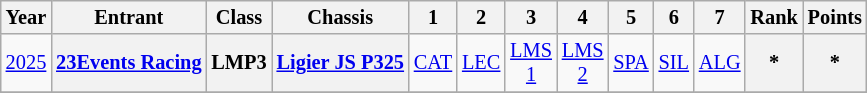<table class="wikitable" style="text-align:center; font-size:85%">
<tr>
<th>Year</th>
<th>Entrant</th>
<th>Class</th>
<th>Chassis</th>
<th>1</th>
<th>2</th>
<th>3</th>
<th>4</th>
<th>5</th>
<th>6</th>
<th>7</th>
<th>Rank</th>
<th>Points</th>
</tr>
<tr>
<td><a href='#'>2025</a></td>
<th nowrap><a href='#'>23Events Racing</a></th>
<th>LMP3</th>
<th nowrap><a href='#'>Ligier JS P325</a></th>
<td><a href='#'>CAT</a></td>
<td><a href='#'>LEC</a></td>
<td><a href='#'>LMS<br>1</a></td>
<td><a href='#'>LMS<br>2</a></td>
<td><a href='#'>SPA</a></td>
<td><a href='#'>SIL</a></td>
<td><a href='#'>ALG</a></td>
<th>*</th>
<th>*</th>
</tr>
<tr>
</tr>
</table>
